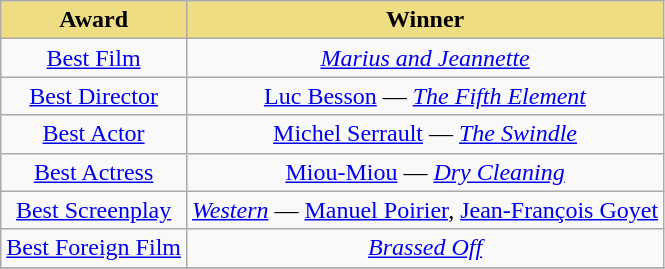<table class="wikitable" border="1">
<tr>
<th style="background:#EEDD82;">Award</th>
<th style="background:#EEDD82;">Winner</th>
</tr>
<tr>
<td align="center" valign="center"><a href='#'>Best Film</a></td>
<td align="center" valign="center"><em><a href='#'>Marius and Jeannette</a></em></td>
</tr>
<tr>
<td align="center" valign="center"><a href='#'>Best Director</a></td>
<td align="center" valign="center"><a href='#'>Luc Besson</a> — <em><a href='#'>The Fifth Element</a></em></td>
</tr>
<tr>
<td align="center" valign="center"><a href='#'>Best Actor</a></td>
<td align="center" valign="center"><a href='#'>Michel Serrault</a> — <em><a href='#'>The Swindle</a></em></td>
</tr>
<tr>
<td align="center" valign="center"><a href='#'>Best Actress</a></td>
<td align="center" valign="center"><a href='#'>Miou-Miou</a> — <em><a href='#'>Dry Cleaning</a></em></td>
</tr>
<tr>
<td align="center" valign="center"><a href='#'>Best Screenplay</a></td>
<td align="center" valign="center"><em><a href='#'>Western</a></em> — <a href='#'>Manuel Poirier</a>, <a href='#'>Jean-François Goyet</a></td>
</tr>
<tr>
<td align="center" valign="center"><a href='#'>Best Foreign Film</a></td>
<td align="center" valign="center"><em><a href='#'>Brassed Off</a></em></td>
</tr>
<tr>
</tr>
</table>
